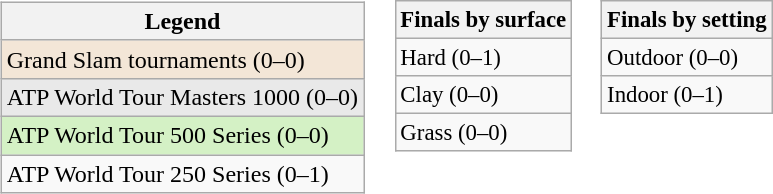<table>
<tr valign="top">
<td><br><table class="wikitable">
<tr>
<th>Legend</th>
</tr>
<tr style="background:#f3e6d7;">
<td>Grand Slam tournaments (0–0)</td>
</tr>
<tr style="background:#e9e9e9;">
<td>ATP World Tour Masters 1000 (0–0)</td>
</tr>
<tr style="background:#d4f1c5;">
<td>ATP World Tour 500 Series (0–0)</td>
</tr>
<tr>
<td>ATP World Tour 250 Series (0–1)</td>
</tr>
</table>
</td>
<td><br><table class=wikitable style=font-size:95%>
<tr>
<th>Finals by surface</th>
</tr>
<tr>
<td>Hard (0–1)</td>
</tr>
<tr>
<td>Clay (0–0)</td>
</tr>
<tr>
<td>Grass (0–0)</td>
</tr>
</table>
</td>
<td><br><table class=wikitable style=font-size:95%>
<tr>
<th>Finals by setting</th>
</tr>
<tr>
<td>Outdoor (0–0)</td>
</tr>
<tr>
<td>Indoor (0–1)</td>
</tr>
</table>
</td>
</tr>
</table>
